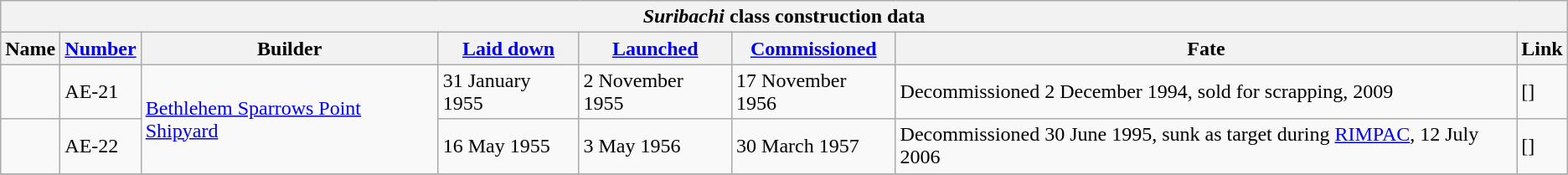<table class="wikitable">
<tr>
<th colspan="8"><em>Suribachi</em> class construction data</th>
</tr>
<tr>
<th scope="col">Name</th>
<th scope="col"><a href='#'>Number</a></th>
<th scope="col">Builder</th>
<th scope="col"><a href='#'>Laid down</a></th>
<th scope="col"><a href='#'>Launched</a></th>
<th scope="col"><a href='#'>Commissioned</a></th>
<th scope="col">Fate</th>
<th scope="col">Link</th>
</tr>
<tr>
<td scope="row"></td>
<td>AE-21</td>
<td rowspan="2"><a href='#'>Bethlehem Sparrows Point Shipyard</a></td>
<td>31 January 1955</td>
<td>2 November 1955</td>
<td>17 November 1956</td>
<td>Decommissioned 2 December 1994, sold for scrapping, 2009</td>
<td>[]</td>
</tr>
<tr>
<td scope="row"></td>
<td>AE-22</td>
<td>16 May 1955</td>
<td>3 May 1956</td>
<td>30 March 1957</td>
<td>Decommissioned 30 June 1995, sunk as target during <a href='#'>RIMPAC</a>, 12 July 2006</td>
<td>[]</td>
</tr>
<tr>
</tr>
</table>
